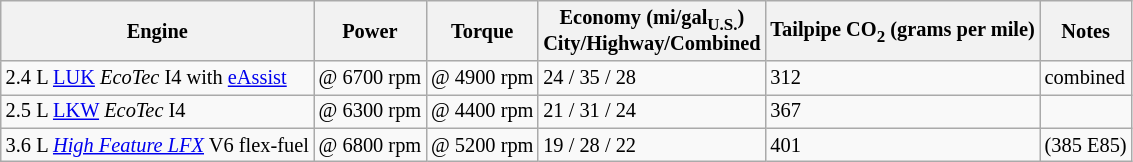<table class="wikitable" style="font-size: 85%">
<tr>
<th>Engine</th>
<th>Power</th>
<th>Torque</th>
<th>Economy (mi/gal<sub>U.S.</sub>) <br> City/Highway/Combined</th>
<th>Tailpipe CO<sub>2</sub> (grams per mile)</th>
<th>Notes</th>
</tr>
<tr>
<td>2.4 L <a href='#'>LUK</a> <em>EcoTec</em> I4 with <a href='#'>eAssist</a></td>
<td> @ 6700 rpm</td>
<td> @ 4900 rpm</td>
<td>24 / 35 / 28</td>
<td>312</td>
<td> combined</td>
</tr>
<tr>
<td>2.5 L <a href='#'>LKW</a> <em>EcoTec</em> I4</td>
<td> @ 6300 rpm</td>
<td> @ 4400 rpm</td>
<td>21 / 31 / 24</td>
<td>367</td>
<td></td>
</tr>
<tr>
<td>3.6 L <em><a href='#'>High Feature LFX</a></em> V6 flex-fuel</td>
<td> @ 6800 rpm</td>
<td> @ 5200 rpm</td>
<td>19 / 28 / 22</td>
<td>401</td>
<td>(385 E85)</td>
</tr>
</table>
